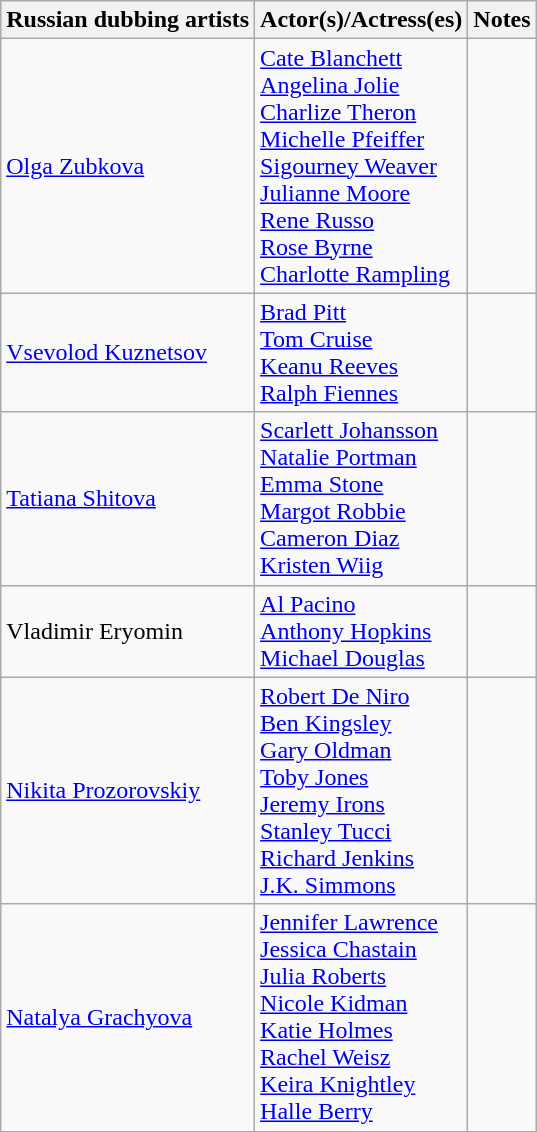<table class="wikitable collapsible collapsed">
<tr>
<th>Russian dubbing artists</th>
<th>Actor(s)/Actress(es)</th>
<th>Notes</th>
</tr>
<tr>
<td><a href='#'>Olga Zubkova</a></td>
<td><a href='#'>Cate Blanchett</a><br><a href='#'>Angelina Jolie</a><br><a href='#'>Charlize Theron</a><br><a href='#'>Michelle Pfeiffer</a><br><a href='#'>Sigourney Weaver</a><br><a href='#'>Julianne Moore</a><br><a href='#'>Rene Russo</a><br><a href='#'>Rose Byrne</a><br><a href='#'>Charlotte Rampling</a></td>
<td></td>
</tr>
<tr>
<td><a href='#'>Vsevolod Kuznetsov</a></td>
<td><a href='#'>Brad Pitt</a><br><a href='#'>Tom Cruise</a><br><a href='#'>Keanu Reeves</a><br><a href='#'>Ralph Fiennes</a></td>
<td></td>
</tr>
<tr>
<td><a href='#'>Tatiana Shitova</a></td>
<td><a href='#'>Scarlett Johansson</a><br><a href='#'>Natalie Portman</a><br><a href='#'>Emma Stone</a><br><a href='#'>Margot Robbie</a><br><a href='#'>Cameron Diaz</a><br><a href='#'>Kristen Wiig</a></td>
<td></td>
</tr>
<tr>
<td>Vladimir Eryomin</td>
<td><a href='#'>Al Pacino</a><br><a href='#'>Anthony Hopkins</a><br><a href='#'>Michael Douglas</a></td>
<td></td>
</tr>
<tr>
<td><a href='#'>Nikita Prozorovskiy</a></td>
<td><a href='#'>Robert De Niro</a><br><a href='#'>Ben Kingsley</a><br><a href='#'>Gary Oldman</a><br><a href='#'>Toby Jones</a><br><a href='#'>Jeremy Irons</a><br><a href='#'>Stanley Tucci</a><br><a href='#'>Richard Jenkins</a><br><a href='#'>J.K. Simmons</a></td>
<td></td>
</tr>
<tr>
<td><a href='#'>Natalya Grachyova</a></td>
<td><a href='#'>Jennifer Lawrence</a><br><a href='#'>Jessica Chastain</a><br><a href='#'>Julia Roberts</a><br><a href='#'>Nicole Kidman</a><br><a href='#'>Katie Holmes</a><br><a href='#'>Rachel Weisz</a><br><a href='#'>Keira Knightley</a><br><a href='#'>Halle Berry</a></td>
<td></td>
</tr>
</table>
